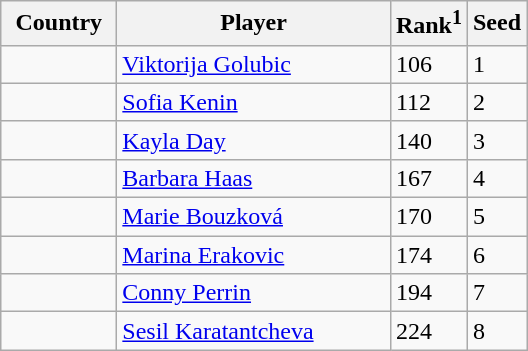<table class="sortable wikitable">
<tr>
<th width="70">Country</th>
<th width="175">Player</th>
<th>Rank<sup>1</sup></th>
<th>Seed</th>
</tr>
<tr>
<td></td>
<td><a href='#'>Viktorija Golubic</a></td>
<td>106</td>
<td>1</td>
</tr>
<tr>
<td></td>
<td><a href='#'>Sofia Kenin</a></td>
<td>112</td>
<td>2</td>
</tr>
<tr>
<td></td>
<td><a href='#'>Kayla Day</a></td>
<td>140</td>
<td>3</td>
</tr>
<tr>
<td></td>
<td><a href='#'>Barbara Haas</a></td>
<td>167</td>
<td>4</td>
</tr>
<tr>
<td></td>
<td><a href='#'>Marie Bouzková</a></td>
<td>170</td>
<td>5</td>
</tr>
<tr>
<td></td>
<td><a href='#'>Marina Erakovic</a></td>
<td>174</td>
<td>6</td>
</tr>
<tr>
<td></td>
<td><a href='#'>Conny Perrin</a></td>
<td>194</td>
<td>7</td>
</tr>
<tr>
<td></td>
<td><a href='#'>Sesil Karatantcheva</a></td>
<td>224</td>
<td>8</td>
</tr>
</table>
